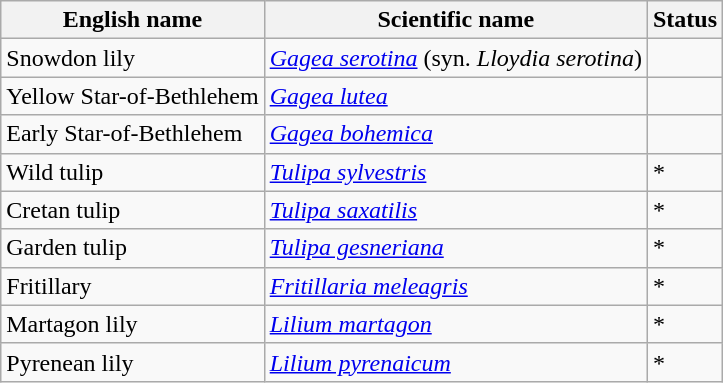<table class="wikitable" |>
<tr>
<th>English name</th>
<th>Scientific name</th>
<th>Status</th>
</tr>
<tr>
<td>Snowdon lily</td>
<td><em><a href='#'>Gagea serotina</a></em> (syn. <em>Lloydia serotina</em>)</td>
<td></td>
</tr>
<tr>
<td>Yellow Star-of-Bethlehem</td>
<td><em><a href='#'>Gagea lutea</a></em></td>
<td></td>
</tr>
<tr>
<td>Early Star-of-Bethlehem</td>
<td><em><a href='#'>Gagea bohemica</a></em></td>
<td></td>
</tr>
<tr>
<td>Wild tulip</td>
<td><em><a href='#'>Tulipa sylvestris</a></em></td>
<td>*</td>
</tr>
<tr>
<td>Cretan tulip</td>
<td><em><a href='#'>Tulipa saxatilis</a></em></td>
<td>*</td>
</tr>
<tr>
<td>Garden tulip</td>
<td><em><a href='#'>Tulipa gesneriana</a></em></td>
<td>*</td>
</tr>
<tr>
<td>Fritillary</td>
<td><em><a href='#'>Fritillaria meleagris</a></em></td>
<td>*</td>
</tr>
<tr>
<td>Martagon lily</td>
<td><em><a href='#'>Lilium martagon</a></em></td>
<td>*</td>
</tr>
<tr>
<td>Pyrenean lily</td>
<td><em><a href='#'>Lilium pyrenaicum</a></em></td>
<td>*</td>
</tr>
</table>
